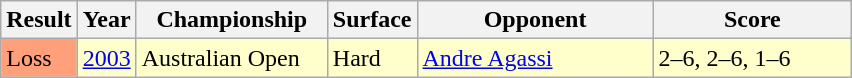<table class="sortable wikitable">
<tr>
<th style="width:35px">Result</th>
<th>Year</th>
<th style="width:120px">Championship</th>
<th>Surface</th>
<th style="width:150px">Opponent</th>
<th style="width:125px" class="unsortable">Score</th>
</tr>
<tr bgcolor=#FFFFCC>
<td style="background:#ffa07a;">Loss</td>
<td><a href='#'>2003</a></td>
<td>Australian Open</td>
<td>Hard</td>
<td> <a href='#'>Andre Agassi</a></td>
<td>2–6, 2–6, 1–6</td>
</tr>
</table>
